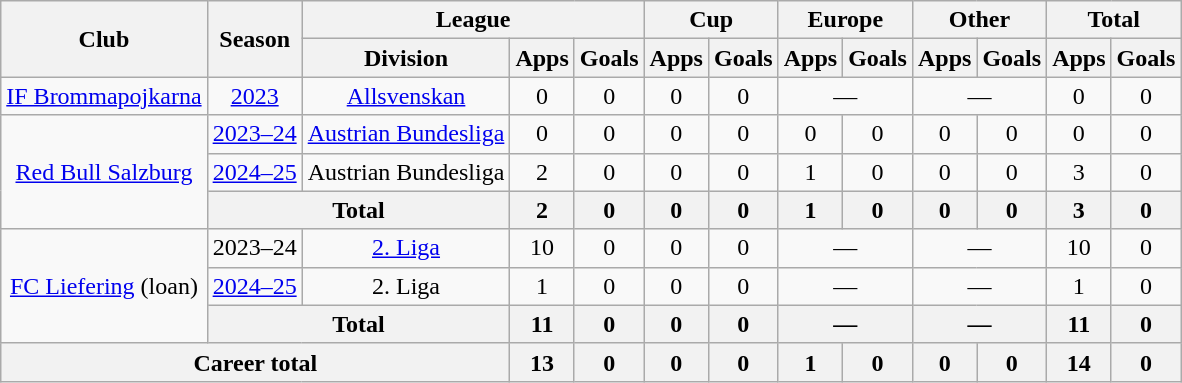<table class="wikitable" style="text-align: center">
<tr>
<th rowspan="2">Club</th>
<th rowspan="2">Season</th>
<th colspan="3">League</th>
<th colspan="2">Cup</th>
<th colspan="2">Europe</th>
<th colspan="2">Other</th>
<th colspan="2">Total</th>
</tr>
<tr>
<th>Division</th>
<th>Apps</th>
<th>Goals</th>
<th>Apps</th>
<th>Goals</th>
<th>Apps</th>
<th>Goals</th>
<th>Apps</th>
<th>Goals</th>
<th>Apps</th>
<th>Goals</th>
</tr>
<tr>
<td><a href='#'>IF Brommapojkarna</a></td>
<td><a href='#'>2023</a></td>
<td><a href='#'>Allsvenskan</a></td>
<td>0</td>
<td>0</td>
<td>0</td>
<td>0</td>
<td colspan="2">—</td>
<td colspan="2">—</td>
<td>0</td>
<td>0</td>
</tr>
<tr>
<td rowspan="3"><a href='#'>Red Bull Salzburg</a></td>
<td><a href='#'>2023–24</a></td>
<td><a href='#'>Austrian Bundesliga</a></td>
<td>0</td>
<td>0</td>
<td>0</td>
<td>0</td>
<td>0</td>
<td>0</td>
<td>0</td>
<td>0</td>
<td>0</td>
<td>0</td>
</tr>
<tr>
<td><a href='#'>2024–25</a></td>
<td>Austrian Bundesliga</td>
<td>2</td>
<td>0</td>
<td>0</td>
<td>0</td>
<td>1</td>
<td>0</td>
<td>0</td>
<td>0</td>
<td>3</td>
<td>0</td>
</tr>
<tr>
<th colspan="2">Total</th>
<th>2</th>
<th>0</th>
<th>0</th>
<th>0</th>
<th>1</th>
<th>0</th>
<th>0</th>
<th>0</th>
<th>3</th>
<th>0</th>
</tr>
<tr>
<td rowspan="3"><a href='#'>FC Liefering</a> (loan)</td>
<td>2023–24</td>
<td><a href='#'>2. Liga</a></td>
<td>10</td>
<td>0</td>
<td>0</td>
<td>0</td>
<td colspan="2">—</td>
<td colspan="2">—</td>
<td>10</td>
<td>0</td>
</tr>
<tr>
<td><a href='#'>2024–25</a></td>
<td>2. Liga</td>
<td>1</td>
<td>0</td>
<td>0</td>
<td>0</td>
<td colspan="2">—</td>
<td colspan="2">—</td>
<td>1</td>
<td>0</td>
</tr>
<tr>
<th colspan="2">Total</th>
<th>11</th>
<th>0</th>
<th>0</th>
<th>0</th>
<th colspan="2">—</th>
<th colspan="2">—</th>
<th>11</th>
<th>0</th>
</tr>
<tr>
<th colspan="3">Career total</th>
<th>13</th>
<th>0</th>
<th>0</th>
<th>0</th>
<th>1</th>
<th>0</th>
<th>0</th>
<th>0</th>
<th>14</th>
<th>0</th>
</tr>
</table>
